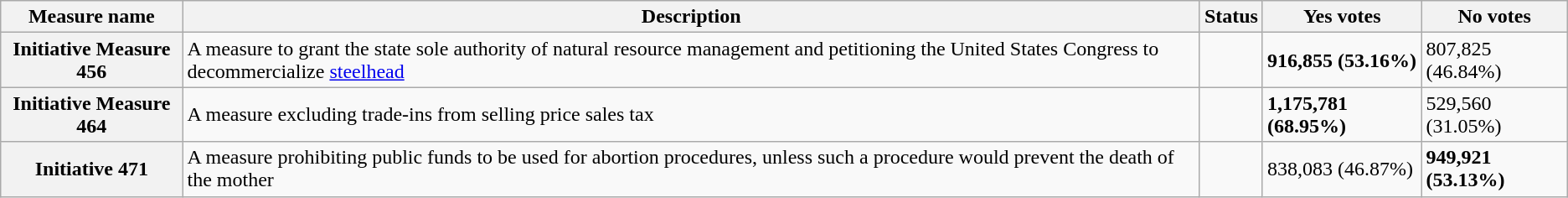<table class="wikitable sortable plainrowheaders">
<tr>
<th scope=col>Measure name</th>
<th scope=col class=unsortable>Description</th>
<th scope=col>Status</th>
<th scope=col>Yes votes</th>
<th scope=col>No votes</th>
</tr>
<tr>
<th scope=row>Initiative Measure 456</th>
<td>A measure to grant the state sole authority of natural resource management and petitioning the United States Congress to decommercialize <a href='#'>steelhead</a></td>
<td></td>
<td><strong>916,855 (53.16%)</strong></td>
<td>807,825 (46.84%)</td>
</tr>
<tr>
<th scope=row>Initiative Measure 464</th>
<td>A measure excluding trade-ins from selling price sales tax</td>
<td></td>
<td><strong>1,175,781 (68.95%)</strong></td>
<td>529,560 (31.05%)</td>
</tr>
<tr>
<th scope=row>Initiative 471</th>
<td>A measure prohibiting public funds to be used for abortion procedures, unless such a procedure would prevent the death of the mother</td>
<td></td>
<td>838,083 (46.87%)</td>
<td><strong>949,921 (53.13%)</strong></td>
</tr>
</table>
